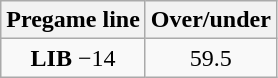<table class="wikitable">
<tr align="center">
<th style=>Pregame line</th>
<th style=>Over/under</th>
</tr>
<tr align="center">
<td><strong>LIB</strong> −14</td>
<td>59.5</td>
</tr>
</table>
